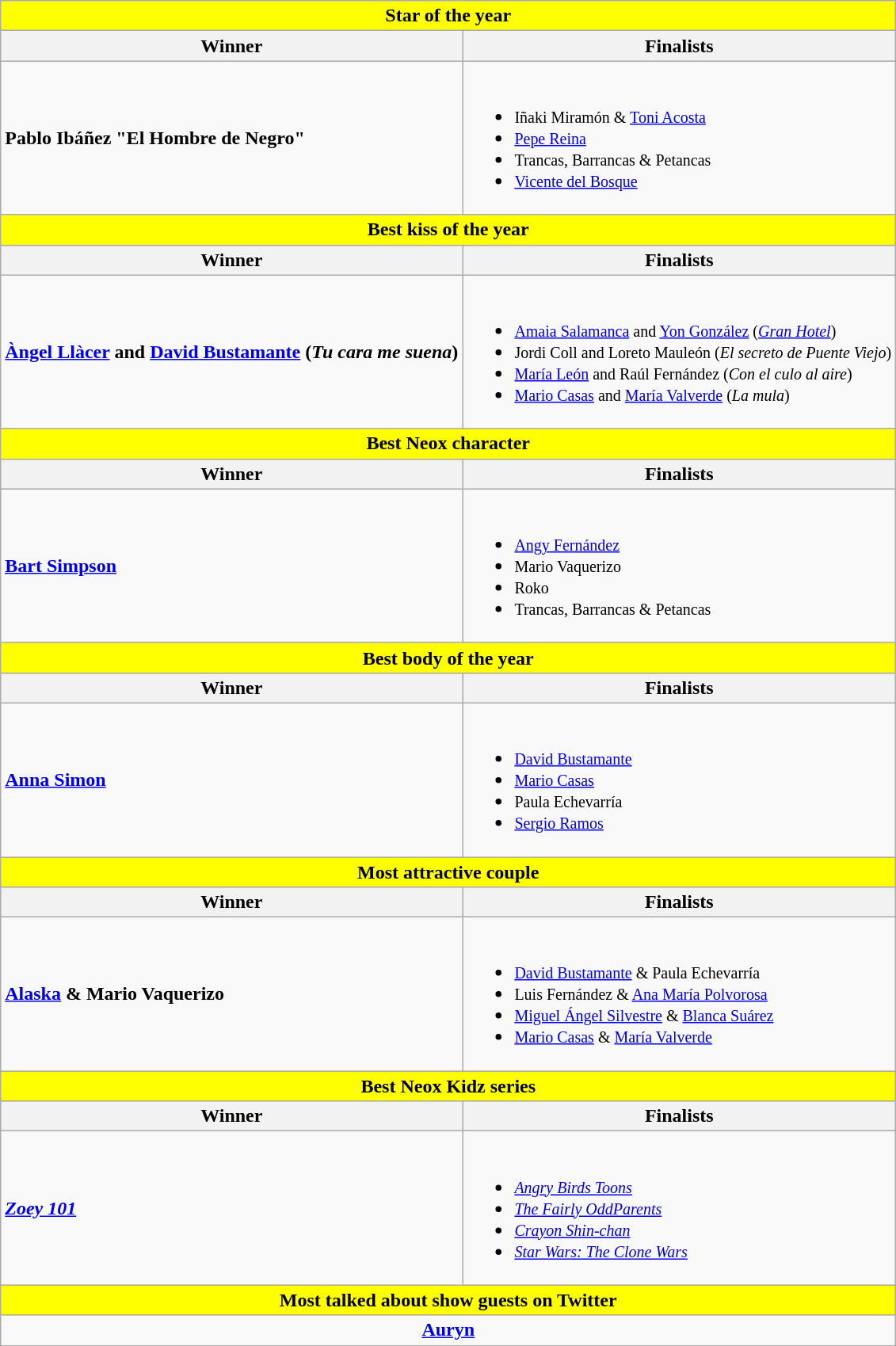<table class="wikitable">
<tr>
<td colspan="2" bgcolor=Yellow align=center><strong>Star of the year</strong></td>
</tr>
<tr>
<th>Winner</th>
<th>Finalists</th>
</tr>
<tr>
<td><strong>Pablo Ibáñez "El Hombre de Negro"</strong></td>
<td><br><ul><li><small>Iñaki Miramón & <a href='#'>Toni Acosta</a></small></li><li><small><a href='#'>Pepe Reina</a></small></li><li><small>Trancas, Barrancas & Petancas</small></li><li><small><a href='#'>Vicente del Bosque</a></small></li></ul></td>
</tr>
<tr>
<td colspan="2" bgcolor=Yellow align=center><strong>Best kiss of the year</strong></td>
</tr>
<tr>
<th>Winner</th>
<th>Finalists</th>
</tr>
<tr>
<td><strong><a href='#'>Àngel Llàcer</a> and <a href='#'>David Bustamante</a> (<em>Tu cara me suena</em>)</strong></td>
<td><br><ul><li><small><a href='#'>Amaia Salamanca</a> and <a href='#'>Yon González</a> (<em><a href='#'>Gran Hotel</a></em>)</small></li><li><small>Jordi Coll and Loreto Mauleón (<em>El secreto de Puente Viejo</em>)</small></li><li><small><a href='#'>María León</a> and Raúl Fernández (<em>Con el culo al aire</em>)</small></li><li><small><a href='#'>Mario Casas</a> and <a href='#'>María Valverde</a> (<em>La mula</em>)</small></li></ul></td>
</tr>
<tr>
<td colspan="2" bgcolor=Yellow align=center><strong>Best Neox character</strong></td>
</tr>
<tr>
<th>Winner</th>
<th>Finalists</th>
</tr>
<tr>
<td><strong><a href='#'>Bart Simpson</a></strong></td>
<td><br><ul><li><small><a href='#'>Angy Fernández</a></small></li><li><small>Mario Vaquerizo</small></li><li><small>Roko</small></li><li><small>Trancas, Barrancas & Petancas</small></li></ul></td>
</tr>
<tr>
<td colspan="2" bgcolor=Yellow align=center><strong>Best body of the year</strong></td>
</tr>
<tr>
<th>Winner</th>
<th>Finalists</th>
</tr>
<tr>
<td><strong><a href='#'>Anna Simon</a></strong></td>
<td><br><ul><li><small><a href='#'>David Bustamante</a></small></li><li><small><a href='#'>Mario Casas</a></small></li><li><small>Paula Echevarría</small></li><li><small><a href='#'>Sergio Ramos</a></small></li></ul></td>
</tr>
<tr>
<td colspan="2" bgcolor=Yellow align=center><strong>Most attractive couple</strong></td>
</tr>
<tr>
<th>Winner</th>
<th>Finalists</th>
</tr>
<tr>
<td><strong><a href='#'>Alaska</a> & Mario Vaquerizo</strong></td>
<td><br><ul><li><small><a href='#'>David Bustamante</a> & Paula Echevarría</small></li><li><small>Luis Fernández & <a href='#'>Ana María Polvorosa</a></small></li><li><small><a href='#'>Miguel Ángel Silvestre</a> & <a href='#'>Blanca Suárez</a></small></li><li><small><a href='#'>Mario Casas</a> & <a href='#'>María Valverde</a></small></li></ul></td>
</tr>
<tr>
<td colspan="2" bgcolor=Yellow align=center><strong>Best Neox Kidz series</strong></td>
</tr>
<tr>
<th>Winner</th>
<th>Finalists</th>
</tr>
<tr>
<td><strong><em><a href='#'>Zoey 101</a></em></strong></td>
<td><br><ul><li><small><em><a href='#'>Angry Birds Toons</a></em></small></li><li><small><em><a href='#'>The Fairly OddParents</a></em></small></li><li><small><em><a href='#'>Crayon Shin-chan</a></em></small></li><li><small><em><a href='#'>Star Wars: The Clone Wars</a></em></small></li></ul></td>
</tr>
<tr>
<td colspan="2" bgcolor=Yellow align=center><strong>Most talked about show guests on Twitter</strong></td>
</tr>
<tr>
<td colspan="2" align=center><strong><a href='#'>Auryn</a></strong></td>
</tr>
<tr>
</tr>
</table>
